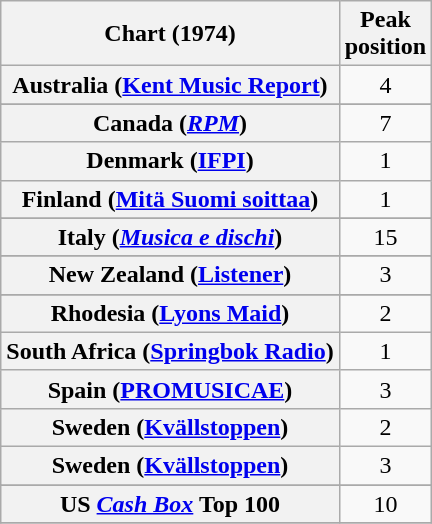<table class="wikitable sortable plainrowheaders" style="text-align:center">
<tr>
<th>Chart (1974)</th>
<th>Peak<br>position</th>
</tr>
<tr>
<th scope="row">Australia (<a href='#'>Kent Music Report</a>)</th>
<td>4</td>
</tr>
<tr>
</tr>
<tr>
</tr>
<tr>
</tr>
<tr>
<th scope="row">Canada (<em><a href='#'>RPM</a></em>)</th>
<td>7</td>
</tr>
<tr>
<th scope="row">Denmark (<a href='#'>IFPI</a>)</th>
<td>1</td>
</tr>
<tr>
<th scope=row>Finland (<a href='#'>Mitä Suomi soittaa</a>)</th>
<td>1</td>
</tr>
<tr>
</tr>
<tr>
<th scope="row">Italy (<em><a href='#'>Musica e dischi</a></em>)</th>
<td>15</td>
</tr>
<tr>
</tr>
<tr>
</tr>
<tr>
<th scope="row">New Zealand (<a href='#'>Listener</a>)</th>
<td>3</td>
</tr>
<tr>
</tr>
<tr>
<th scope="row">Rhodesia (<a href='#'>Lyons Maid</a>)</th>
<td>2</td>
</tr>
<tr>
<th scope="row">South Africa (<a href='#'>Springbok Radio</a>)</th>
<td>1</td>
</tr>
<tr>
<th scope="row">Spain (<a href='#'>PROMUSICAE</a>)</th>
<td>3</td>
</tr>
<tr>
<th scope="row">Sweden (<a href='#'>Kvällstoppen</a>)<br><em></em></th>
<td>2</td>
</tr>
<tr>
<th scope="row">Sweden (<a href='#'>Kvällstoppen</a>)<br><em></em></th>
<td>3</td>
</tr>
<tr>
</tr>
<tr>
</tr>
<tr>
</tr>
<tr>
<th scope="row">US <a href='#'><em>Cash Box</em></a> Top 100</th>
<td>10</td>
</tr>
<tr>
</tr>
</table>
